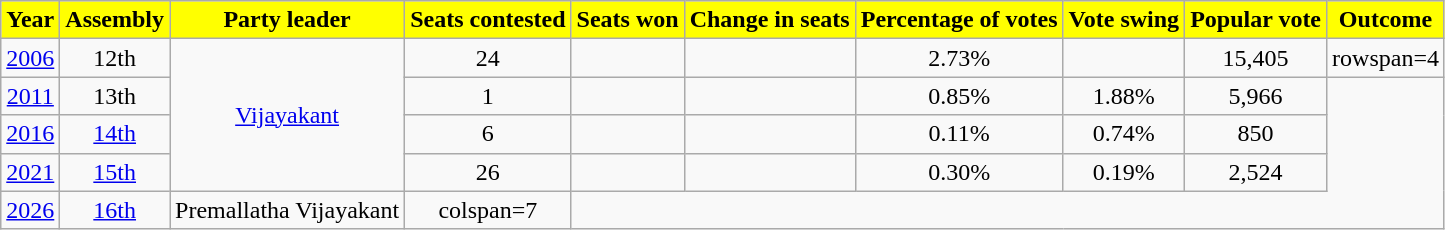<table class="wikitable sortable" style="text-align:center;">
<tr>
<th style="background-color:#FFFF00;color:black">Year</th>
<th style="background-color:#FFFF00;color:black">Assembly</th>
<th style="background-color:#FFFF00;color:black">Party leader</th>
<th style="background-color:#FFFF00;color:black">Seats contested</th>
<th style="background-color:#FFFF00;color:black">Seats won</th>
<th style="background-color:#FFFF00;color:black">Change in seats</th>
<th style="background-color:#FFFF00;color:black">Percentage of votes</th>
<th style="background-color:#FFFF00;color:black">Vote swing</th>
<th style="background-color:#FFFF00;color:black">Popular vote</th>
<th style="background-color:#FFFF00;color:black">Outcome</th>
</tr>
<tr>
<td><a href='#'>2006</a></td>
<td>12th</td>
<td rowspan=4><a href='#'>Vijayakant</a></td>
<td>24</td>
<td></td>
<td></td>
<td>2.73%</td>
<td></td>
<td>15,405</td>
<td>rowspan=4 </td>
</tr>
<tr>
<td><a href='#'>2011</a></td>
<td>13th</td>
<td>1</td>
<td></td>
<td></td>
<td>0.85%</td>
<td> 1.88%</td>
<td>5,966</td>
</tr>
<tr>
<td><a href='#'>2016</a></td>
<td><a href='#'>14th</a></td>
<td>6</td>
<td></td>
<td></td>
<td>0.11%</td>
<td> 0.74%</td>
<td>850</td>
</tr>
<tr>
<td><a href='#'>2021</a></td>
<td><a href='#'>15th</a></td>
<td>26</td>
<td></td>
<td></td>
<td>0.30%</td>
<td> 0.19%</td>
<td>2,524</td>
</tr>
<tr>
<td><a href='#'>2026</a></td>
<td><a href='#'>16th</a></td>
<td>Premallatha Vijayakant</td>
<td>colspan=7 </td>
</tr>
</table>
